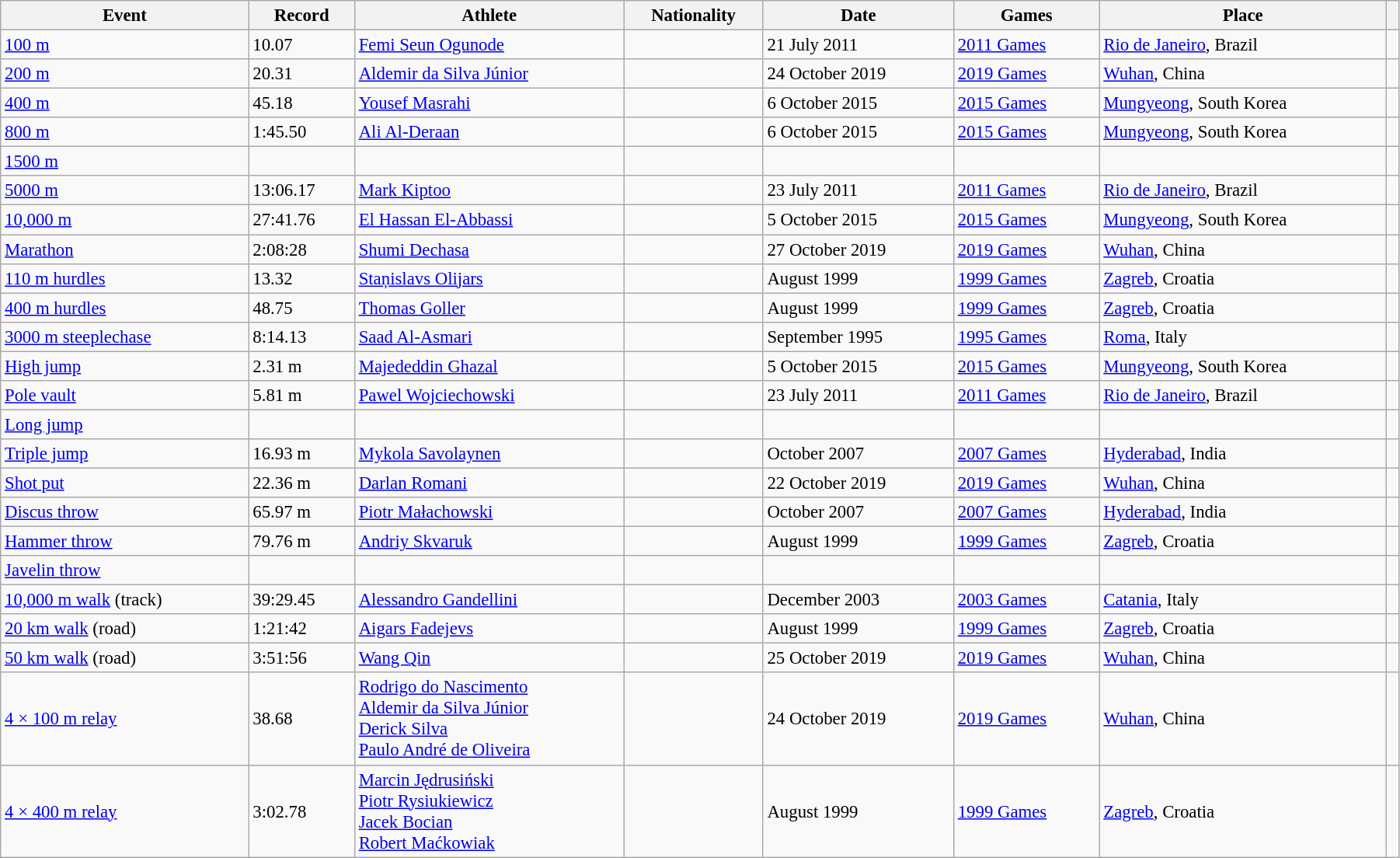<table class="wikitable" style="font-size:95%; width: 95%;">
<tr>
<th>Event</th>
<th>Record</th>
<th>Athlete</th>
<th>Nationality</th>
<th>Date</th>
<th>Games</th>
<th>Place</th>
<th></th>
</tr>
<tr>
<td><a href='#'>100 m</a></td>
<td>10.07 </td>
<td><a href='#'>Femi Seun Ogunode</a></td>
<td></td>
<td>21 July 2011</td>
<td><a href='#'>2011 Games</a></td>
<td> <a href='#'>Rio de Janeiro</a>, Brazil</td>
<td></td>
</tr>
<tr>
<td><a href='#'>200 m</a></td>
<td>20.31 </td>
<td><a href='#'>Aldemir da Silva Júnior</a></td>
<td></td>
<td>24 October 2019</td>
<td><a href='#'>2019 Games</a></td>
<td> <a href='#'>Wuhan</a>, China</td>
<td></td>
</tr>
<tr>
<td><a href='#'>400 m</a></td>
<td>45.18</td>
<td><a href='#'>Yousef Masrahi</a></td>
<td></td>
<td>6 October 2015</td>
<td><a href='#'>2015 Games</a></td>
<td> <a href='#'>Mungyeong</a>, South Korea</td>
<td></td>
</tr>
<tr>
<td><a href='#'>800 m</a></td>
<td>1:45.50</td>
<td><a href='#'>Ali Al-Deraan</a></td>
<td></td>
<td>6 October 2015</td>
<td><a href='#'>2015 Games</a></td>
<td> <a href='#'>Mungyeong</a>, South Korea</td>
<td></td>
</tr>
<tr>
<td><a href='#'>1500 m</a></td>
<td></td>
<td></td>
<td></td>
<td></td>
<td></td>
<td></td>
<td></td>
</tr>
<tr>
<td><a href='#'>5000 m</a></td>
<td>13:06.17</td>
<td><a href='#'>Mark Kiptoo</a></td>
<td></td>
<td>23 July 2011</td>
<td><a href='#'>2011 Games</a></td>
<td> <a href='#'>Rio de Janeiro</a>, Brazil</td>
<td></td>
</tr>
<tr>
<td><a href='#'>10,000 m</a></td>
<td>27:41.76</td>
<td><a href='#'>El Hassan El-Abbassi</a></td>
<td></td>
<td>5 October 2015</td>
<td><a href='#'>2015 Games</a></td>
<td> <a href='#'>Mungyeong</a>, South Korea</td>
<td></td>
</tr>
<tr>
<td><a href='#'>Marathon</a></td>
<td>2:08:28</td>
<td><a href='#'>Shumi Dechasa</a></td>
<td></td>
<td>27 October 2019</td>
<td><a href='#'>2019 Games</a></td>
<td> <a href='#'>Wuhan</a>, China</td>
<td></td>
</tr>
<tr>
<td><a href='#'>110 m hurdles</a></td>
<td>13.32</td>
<td><a href='#'>Staņislavs Olijars</a></td>
<td></td>
<td>August 1999</td>
<td><a href='#'>1999 Games</a></td>
<td> <a href='#'>Zagreb</a>, Croatia</td>
<td></td>
</tr>
<tr>
<td><a href='#'>400 m hurdles</a></td>
<td>48.75</td>
<td><a href='#'>Thomas Goller</a></td>
<td></td>
<td>August 1999</td>
<td><a href='#'>1999 Games</a></td>
<td> <a href='#'>Zagreb</a>, Croatia</td>
<td></td>
</tr>
<tr>
<td><a href='#'>3000 m steeplechase</a></td>
<td>8:14.13</td>
<td><a href='#'>Saad Al-Asmari</a></td>
<td></td>
<td>September 1995</td>
<td><a href='#'>1995 Games</a></td>
<td> <a href='#'>Roma</a>, Italy</td>
<td></td>
</tr>
<tr>
<td><a href='#'>High jump</a></td>
<td>2.31 m</td>
<td><a href='#'>Majededdin Ghazal</a></td>
<td></td>
<td>5 October 2015</td>
<td><a href='#'>2015 Games</a></td>
<td> <a href='#'>Mungyeong</a>, South Korea</td>
<td></td>
</tr>
<tr>
<td><a href='#'>Pole vault</a></td>
<td>5.81 m</td>
<td><a href='#'>Pawel Wojciechowski</a></td>
<td></td>
<td>23 July 2011</td>
<td><a href='#'>2011 Games</a></td>
<td> <a href='#'>Rio de Janeiro</a>, Brazil</td>
<td></td>
</tr>
<tr>
<td><a href='#'>Long jump</a></td>
<td></td>
<td></td>
<td></td>
<td></td>
<td></td>
<td></td>
<td></td>
</tr>
<tr>
<td><a href='#'>Triple jump</a></td>
<td>16.93 m</td>
<td><a href='#'>Mykola Savolaynen</a></td>
<td></td>
<td>October 2007</td>
<td><a href='#'>2007 Games</a></td>
<td> <a href='#'>Hyderabad</a>, India</td>
<td></td>
</tr>
<tr>
<td><a href='#'>Shot put</a></td>
<td>22.36 m</td>
<td><a href='#'>Darlan Romani</a></td>
<td></td>
<td>22 October 2019</td>
<td><a href='#'>2019 Games</a></td>
<td> <a href='#'>Wuhan</a>, China</td>
<td></td>
</tr>
<tr>
<td><a href='#'>Discus throw</a></td>
<td>65.97 m</td>
<td><a href='#'>Piotr Małachowski</a></td>
<td></td>
<td>October 2007</td>
<td><a href='#'>2007 Games</a></td>
<td> <a href='#'>Hyderabad</a>, India</td>
<td></td>
</tr>
<tr>
<td><a href='#'>Hammer throw</a></td>
<td>79.76 m</td>
<td><a href='#'>Andriy Skvaruk</a></td>
<td></td>
<td>August 1999</td>
<td><a href='#'>1999 Games</a></td>
<td> <a href='#'>Zagreb</a>, Croatia</td>
<td></td>
</tr>
<tr>
<td><a href='#'>Javelin throw</a></td>
<td></td>
<td></td>
<td></td>
<td></td>
<td></td>
<td></td>
<td></td>
</tr>
<tr>
<td><a href='#'>10,000 m walk</a> (track)</td>
<td>39:29.45</td>
<td><a href='#'>Alessandro Gandellini</a></td>
<td></td>
<td>December 2003</td>
<td><a href='#'>2003 Games</a></td>
<td> <a href='#'>Catania</a>, Italy</td>
<td></td>
</tr>
<tr>
<td><a href='#'>20 km walk</a> (road)</td>
<td>1:21:42</td>
<td><a href='#'>Aigars Fadejevs</a></td>
<td></td>
<td>August 1999</td>
<td><a href='#'>1999 Games</a></td>
<td> <a href='#'>Zagreb</a>, Croatia</td>
<td></td>
</tr>
<tr>
<td><a href='#'>50 km walk</a> (road)</td>
<td>3:51:56</td>
<td><a href='#'>Wang Qin</a></td>
<td></td>
<td>25 October 2019</td>
<td><a href='#'>2019 Games</a></td>
<td> <a href='#'>Wuhan</a>, China</td>
<td></td>
</tr>
<tr>
<td><a href='#'>4 × 100 m relay</a></td>
<td>38.68</td>
<td><a href='#'>Rodrigo do Nascimento</a><br><a href='#'>Aldemir da Silva Júnior</a><br><a href='#'>Derick Silva</a><br><a href='#'>Paulo André de Oliveira</a></td>
<td></td>
<td>24 October 2019</td>
<td><a href='#'>2019 Games</a></td>
<td> <a href='#'>Wuhan</a>, China</td>
<td></td>
</tr>
<tr>
<td><a href='#'>4 × 400 m relay</a></td>
<td>3:02.78</td>
<td><a href='#'>Marcin Jędrusiński</a><br><a href='#'>Piotr Rysiukiewicz</a><br><a href='#'>Jacek Bocian</a><br><a href='#'>Robert Maćkowiak</a></td>
<td></td>
<td>August 1999</td>
<td><a href='#'>1999 Games</a></td>
<td> <a href='#'>Zagreb</a>, Croatia</td>
<td></td>
</tr>
</table>
